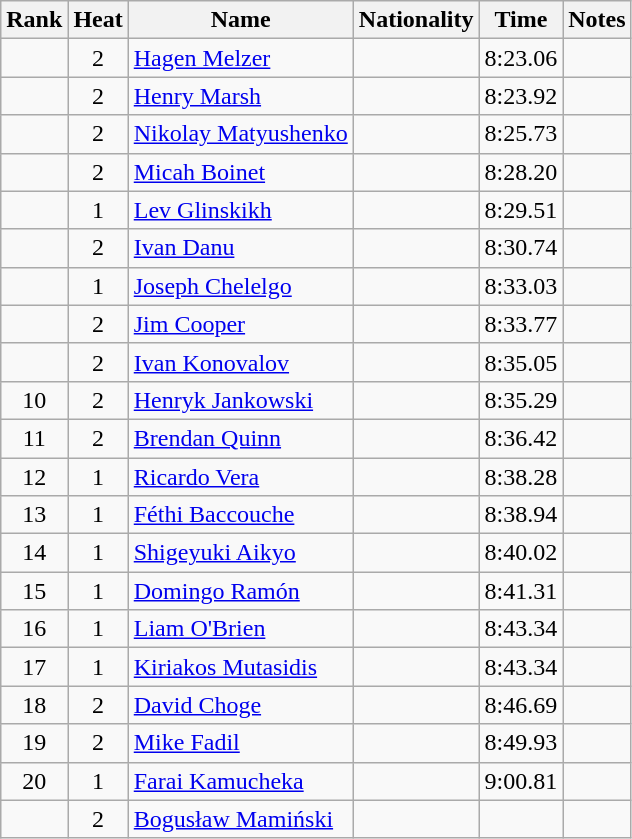<table class="wikitable sortable" style="text-align:center">
<tr>
<th>Rank</th>
<th>Heat</th>
<th>Name</th>
<th>Nationality</th>
<th>Time</th>
<th>Notes</th>
</tr>
<tr>
<td></td>
<td>2</td>
<td align=left><a href='#'>Hagen Melzer</a></td>
<td align=left></td>
<td>8:23.06</td>
<td></td>
</tr>
<tr>
<td></td>
<td>2</td>
<td align=left><a href='#'>Henry Marsh</a></td>
<td align=left></td>
<td>8:23.92</td>
<td></td>
</tr>
<tr>
<td></td>
<td>2</td>
<td align=left><a href='#'>Nikolay Matyushenko</a></td>
<td align=left></td>
<td>8:25.73</td>
<td></td>
</tr>
<tr>
<td></td>
<td>2</td>
<td align=left><a href='#'>Micah Boinet</a></td>
<td align=left></td>
<td>8:28.20</td>
<td></td>
</tr>
<tr>
<td></td>
<td>1</td>
<td align=left><a href='#'>Lev Glinskikh</a></td>
<td align=left></td>
<td>8:29.51</td>
<td></td>
</tr>
<tr>
<td></td>
<td>2</td>
<td align=left><a href='#'>Ivan Danu</a></td>
<td align=left></td>
<td>8:30.74</td>
<td></td>
</tr>
<tr>
<td></td>
<td>1</td>
<td align=left><a href='#'>Joseph Chelelgo</a></td>
<td align=left></td>
<td>8:33.03</td>
<td></td>
</tr>
<tr>
<td></td>
<td>2</td>
<td align=left><a href='#'>Jim Cooper</a></td>
<td align=left></td>
<td>8:33.77</td>
<td></td>
</tr>
<tr>
<td></td>
<td>2</td>
<td align=left><a href='#'>Ivan Konovalov</a></td>
<td align=left></td>
<td>8:35.05</td>
<td></td>
</tr>
<tr>
<td>10</td>
<td>2</td>
<td align=left><a href='#'>Henryk Jankowski</a></td>
<td align=left></td>
<td>8:35.29</td>
<td></td>
</tr>
<tr>
<td>11</td>
<td>2</td>
<td align=left><a href='#'>Brendan Quinn</a></td>
<td align=left></td>
<td>8:36.42</td>
<td></td>
</tr>
<tr>
<td>12</td>
<td>1</td>
<td align=left><a href='#'>Ricardo Vera</a></td>
<td align=left></td>
<td>8:38.28</td>
<td></td>
</tr>
<tr>
<td>13</td>
<td>1</td>
<td align=left><a href='#'>Féthi Baccouche</a></td>
<td align=left></td>
<td>8:38.94</td>
<td></td>
</tr>
<tr>
<td>14</td>
<td>1</td>
<td align=left><a href='#'>Shigeyuki Aikyo</a></td>
<td align=left></td>
<td>8:40.02</td>
<td></td>
</tr>
<tr>
<td>15</td>
<td>1</td>
<td align=left><a href='#'>Domingo Ramón</a></td>
<td align=left></td>
<td>8:41.31</td>
<td></td>
</tr>
<tr>
<td>16</td>
<td>1</td>
<td align=left><a href='#'>Liam O'Brien</a></td>
<td align=left></td>
<td>8:43.34</td>
<td></td>
</tr>
<tr>
<td>17</td>
<td>1</td>
<td align=left><a href='#'>Kiriakos Mutasidis</a></td>
<td align=left></td>
<td>8:43.34</td>
<td></td>
</tr>
<tr>
<td>18</td>
<td>2</td>
<td align=left><a href='#'>David Choge</a></td>
<td align=left></td>
<td>8:46.69</td>
<td></td>
</tr>
<tr>
<td>19</td>
<td>2</td>
<td align=left><a href='#'>Mike Fadil</a></td>
<td align=left></td>
<td>8:49.93</td>
<td></td>
</tr>
<tr>
<td>20</td>
<td>1</td>
<td align=left><a href='#'>Farai Kamucheka</a></td>
<td align=left></td>
<td>9:00.81</td>
<td></td>
</tr>
<tr>
<td></td>
<td>2</td>
<td align=left><a href='#'>Bogusław Mamiński</a></td>
<td align=left></td>
<td></td>
<td></td>
</tr>
</table>
